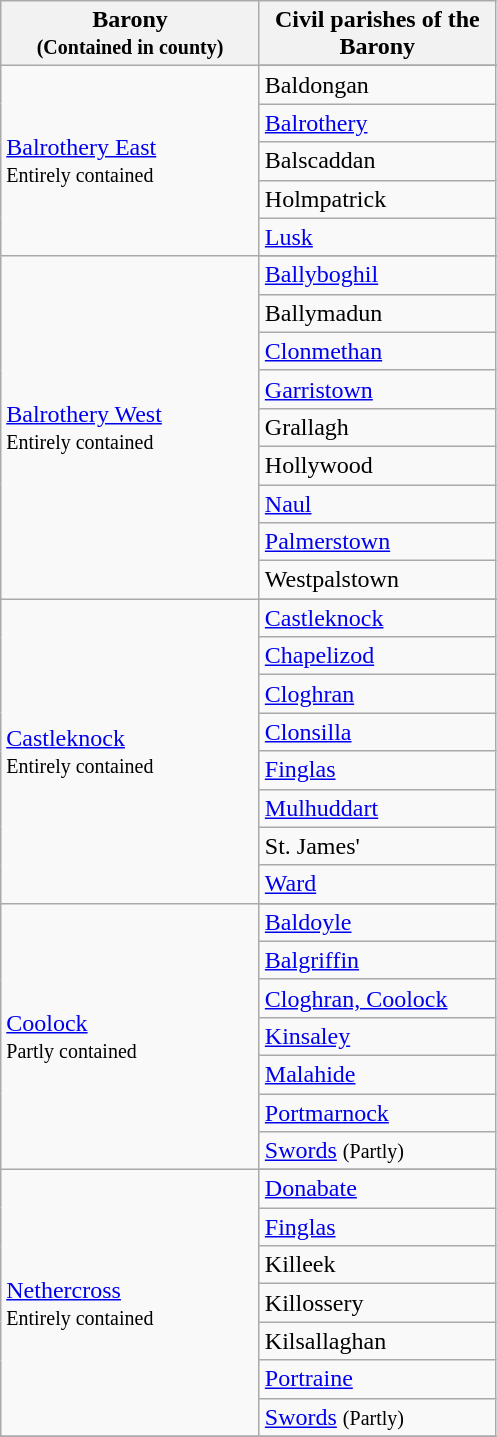<table class="wikitable">
<tr>
<th style="width:165px">Barony<br><small>(Contained in county)</small></th>
<th style="width:150px">Civil parishes of the Barony</th>
</tr>
<tr>
<td rowspan="6"><a href='#'>Balrothery East</a><br><small>Entirely contained</small></td>
</tr>
<tr>
<td>Baldongan</td>
</tr>
<tr>
<td><a href='#'>Balrothery</a></td>
</tr>
<tr>
<td>Balscaddan</td>
</tr>
<tr>
<td>Holmpatrick</td>
</tr>
<tr>
<td><a href='#'>Lusk</a></td>
</tr>
<tr>
<td rowspan="10"><a href='#'>Balrothery West</a><br><small>Entirely contained</small></td>
</tr>
<tr>
<td><a href='#'>Ballyboghil</a></td>
</tr>
<tr>
<td>Ballymadun</td>
</tr>
<tr>
<td><a href='#'>Clonmethan</a></td>
</tr>
<tr>
<td><a href='#'>Garristown</a></td>
</tr>
<tr>
<td>Grallagh</td>
</tr>
<tr>
<td>Hollywood</td>
</tr>
<tr>
<td><a href='#'>Naul</a></td>
</tr>
<tr>
<td><a href='#'>Palmerstown</a></td>
</tr>
<tr>
<td>Westpalstown</td>
</tr>
<tr>
<td rowspan="9"><a href='#'>Castleknock</a><br><small>Entirely contained</small></td>
</tr>
<tr>
<td><a href='#'>Castleknock</a></td>
</tr>
<tr>
<td><a href='#'>Chapelizod</a></td>
</tr>
<tr>
<td><a href='#'>Cloghran</a></td>
</tr>
<tr>
<td><a href='#'>Clonsilla</a></td>
</tr>
<tr>
<td><a href='#'>Finglas</a></td>
</tr>
<tr>
<td><a href='#'>Mulhuddart</a></td>
</tr>
<tr>
<td>St. James'</td>
</tr>
<tr>
<td><a href='#'>Ward</a></td>
</tr>
<tr>
<td rowspan="8"><a href='#'>Coolock</a><br><small>Partly contained</small></td>
</tr>
<tr>
<td><a href='#'>Baldoyle</a></td>
</tr>
<tr>
<td><a href='#'>Balgriffin</a></td>
</tr>
<tr>
<td><a href='#'>Cloghran, Coolock</a></td>
</tr>
<tr>
<td><a href='#'>Kinsaley</a></td>
</tr>
<tr>
<td><a href='#'>Malahide</a></td>
</tr>
<tr>
<td><a href='#'>Portmarnock</a></td>
</tr>
<tr>
<td><a href='#'>Swords</a> <small>(Partly)</small></td>
</tr>
<tr>
<td rowspan="8"><a href='#'>Nethercross</a><br><small>Entirely contained</small></td>
</tr>
<tr>
<td><a href='#'>Donabate</a></td>
</tr>
<tr>
<td><a href='#'>Finglas</a></td>
</tr>
<tr>
<td>Killeek</td>
</tr>
<tr>
<td>Killossery</td>
</tr>
<tr>
<td>Kilsallaghan </td>
</tr>
<tr>
<td><a href='#'>Portraine</a></td>
</tr>
<tr>
<td><a href='#'>Swords</a> <small>(Partly)</small></td>
</tr>
<tr>
</tr>
</table>
